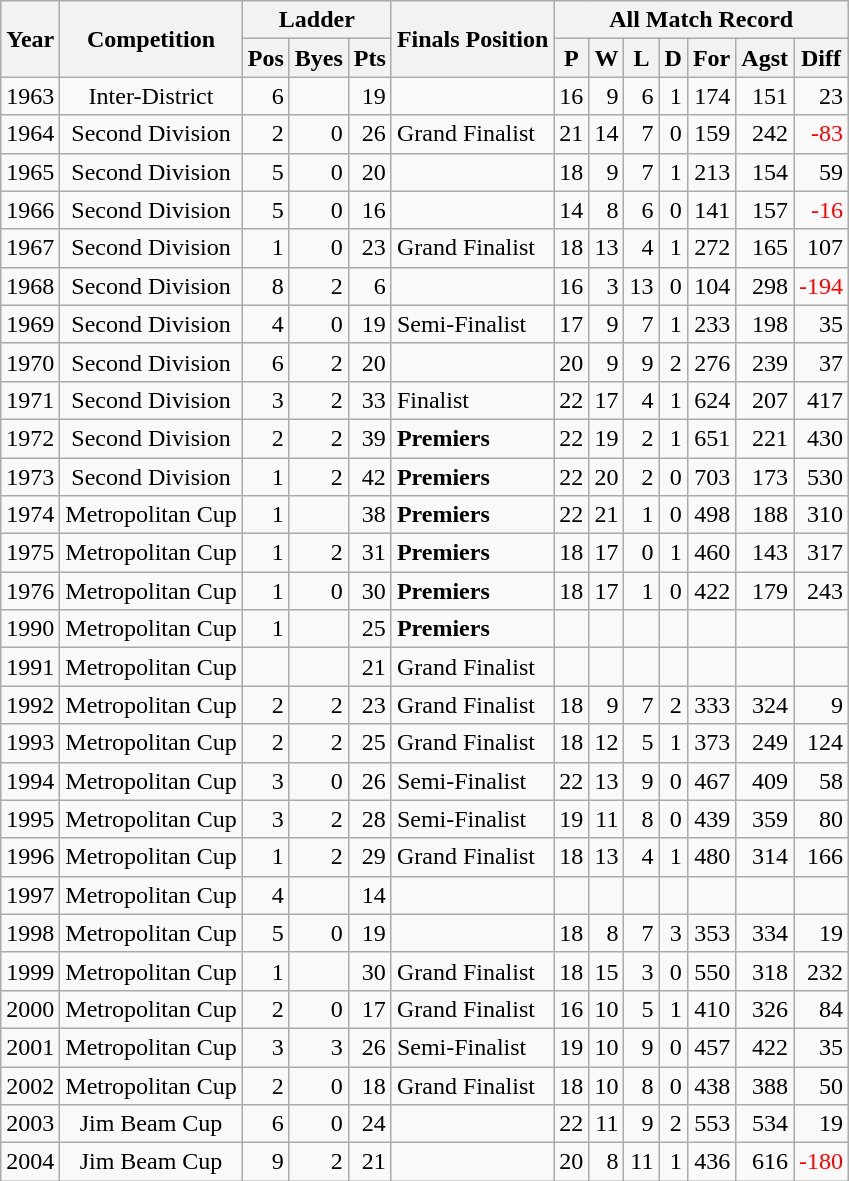<table class="wikitable" width="auto" style="text-align: right">
<tr>
<th rowspan=2>Year</th>
<th rowspan=2>Competition</th>
<th colspan=3>Ladder</th>
<th rowspan=2>Finals Position</th>
<th colspan=7>All Match Record</th>
</tr>
<tr>
<th>Pos</th>
<th>Byes</th>
<th>Pts</th>
<th>P</th>
<th>W</th>
<th>L</th>
<th>D</th>
<th>For</th>
<th>Agst</th>
<th>Diff</th>
</tr>
<tr>
<td>1963</td>
<td align=center>Inter-District</td>
<td>6</td>
<td></td>
<td>19</td>
<td align=left></td>
<td>16</td>
<td>9</td>
<td>6</td>
<td>1</td>
<td>174</td>
<td>151</td>
<td>23</td>
</tr>
<tr>
<td>1964</td>
<td align=center>Second Division</td>
<td>2</td>
<td>0</td>
<td>26</td>
<td align=left>Grand Finalist</td>
<td>21</td>
<td>14</td>
<td>7</td>
<td>0</td>
<td>159</td>
<td>242</td>
<td style="color:red;">-83</td>
</tr>
<tr>
<td>1965</td>
<td align=center>Second Division</td>
<td>5</td>
<td>0</td>
<td>20</td>
<td align=left></td>
<td>18</td>
<td>9</td>
<td>7</td>
<td>1</td>
<td>213</td>
<td>154</td>
<td>59</td>
</tr>
<tr>
<td>1966</td>
<td align=center>Second Division</td>
<td>5</td>
<td>0</td>
<td>16</td>
<td align=left></td>
<td>14</td>
<td>8</td>
<td>6</td>
<td>0</td>
<td>141</td>
<td>157</td>
<td style="color:red;">-16</td>
</tr>
<tr>
<td>1967</td>
<td align=center>Second Division</td>
<td>1</td>
<td>0</td>
<td>23</td>
<td align=left>Grand Finalist</td>
<td>18</td>
<td>13</td>
<td>4</td>
<td>1</td>
<td>272</td>
<td>165</td>
<td>107</td>
</tr>
<tr>
<td>1968</td>
<td align=center>Second Division</td>
<td>8</td>
<td>2</td>
<td>6</td>
<td align=left></td>
<td>16</td>
<td>3</td>
<td>13</td>
<td>0</td>
<td>104</td>
<td>298</td>
<td style="color:red;">-194</td>
</tr>
<tr>
<td>1969</td>
<td align=center>Second Division</td>
<td>4</td>
<td>0</td>
<td>19</td>
<td align=left>Semi-Finalist</td>
<td>17</td>
<td>9</td>
<td>7</td>
<td>1</td>
<td>233</td>
<td>198</td>
<td>35</td>
</tr>
<tr>
<td>1970</td>
<td align=center>Second Division</td>
<td>6</td>
<td>2</td>
<td>20</td>
<td align=left></td>
<td>20</td>
<td>9</td>
<td>9</td>
<td>2</td>
<td>276</td>
<td>239</td>
<td>37</td>
</tr>
<tr>
<td>1971</td>
<td align=center>Second Division</td>
<td>3</td>
<td>2</td>
<td>33</td>
<td align=left>Finalist</td>
<td>22</td>
<td>17</td>
<td>4</td>
<td>1</td>
<td>624</td>
<td>207</td>
<td>417</td>
</tr>
<tr>
<td>1972</td>
<td align=center>Second Division</td>
<td>2</td>
<td>2</td>
<td>39</td>
<td align=left><strong>Premiers</strong></td>
<td>22</td>
<td>19</td>
<td>2</td>
<td>1</td>
<td>651</td>
<td>221</td>
<td>430</td>
</tr>
<tr>
<td>1973</td>
<td align=center>Second Division</td>
<td>1</td>
<td>2</td>
<td>42</td>
<td align=left><strong>Premiers</strong></td>
<td>22</td>
<td>20</td>
<td>2</td>
<td>0</td>
<td>703</td>
<td>173</td>
<td>530</td>
</tr>
<tr>
<td>1974</td>
<td align=center>Metropolitan Cup</td>
<td>1</td>
<td></td>
<td>38</td>
<td align=left><strong>Premiers</strong></td>
<td>22</td>
<td>21</td>
<td>1</td>
<td>0</td>
<td>498</td>
<td>188</td>
<td>310</td>
</tr>
<tr>
<td>1975</td>
<td align=center>Metropolitan Cup</td>
<td>1</td>
<td>2</td>
<td>31</td>
<td align=left><strong>Premiers</strong></td>
<td>18</td>
<td>17</td>
<td>0</td>
<td>1</td>
<td>460</td>
<td>143</td>
<td>317</td>
</tr>
<tr>
<td>1976</td>
<td align=center>Metropolitan Cup</td>
<td>1</td>
<td>0</td>
<td>30</td>
<td align=left><strong>Premiers</strong></td>
<td>18</td>
<td>17</td>
<td>1</td>
<td>0</td>
<td>422</td>
<td>179</td>
<td>243</td>
</tr>
<tr>
<td>1990</td>
<td align=center>Metropolitan Cup</td>
<td>1</td>
<td></td>
<td>25</td>
<td align=left><strong>Premiers</strong></td>
<td></td>
<td></td>
<td></td>
<td></td>
<td></td>
<td></td>
<td></td>
</tr>
<tr>
<td>1991</td>
<td align=center>Metropolitan Cup</td>
<td></td>
<td></td>
<td>21</td>
<td align=left>Grand Finalist</td>
<td></td>
<td></td>
<td></td>
<td></td>
<td></td>
<td></td>
<td></td>
</tr>
<tr>
<td>1992</td>
<td align=center>Metropolitan Cup</td>
<td>2</td>
<td>2</td>
<td>23</td>
<td align=left>Grand Finalist</td>
<td>18</td>
<td>9</td>
<td>7</td>
<td>2</td>
<td>333</td>
<td>324</td>
<td>9</td>
</tr>
<tr>
<td>1993</td>
<td align=center>Metropolitan Cup</td>
<td>2</td>
<td>2</td>
<td>25</td>
<td align=left>Grand Finalist</td>
<td>18</td>
<td>12</td>
<td>5</td>
<td>1</td>
<td>373</td>
<td>249</td>
<td>124</td>
</tr>
<tr>
<td>1994</td>
<td align=center>Metropolitan Cup</td>
<td>3</td>
<td>0</td>
<td>26</td>
<td align=left>Semi-Finalist</td>
<td>22</td>
<td>13</td>
<td>9</td>
<td>0</td>
<td>467</td>
<td>409</td>
<td>58</td>
</tr>
<tr>
<td>1995</td>
<td align=center>Metropolitan Cup</td>
<td>3</td>
<td>2</td>
<td>28</td>
<td align=left>Semi-Finalist</td>
<td>19</td>
<td>11</td>
<td>8</td>
<td>0</td>
<td>439</td>
<td>359</td>
<td>80</td>
</tr>
<tr>
<td>1996</td>
<td align=center>Metropolitan Cup</td>
<td>1</td>
<td>2</td>
<td>29</td>
<td align=left>Grand Finalist</td>
<td>18</td>
<td>13</td>
<td>4</td>
<td>1</td>
<td>480</td>
<td>314</td>
<td>166</td>
</tr>
<tr>
<td>1997</td>
<td align=center>Metropolitan Cup</td>
<td>4</td>
<td></td>
<td>14</td>
<td align=left></td>
<td></td>
<td></td>
<td></td>
<td></td>
<td></td>
<td></td>
<td></td>
</tr>
<tr>
<td>1998</td>
<td align=center>Metropolitan Cup</td>
<td>5</td>
<td>0</td>
<td>19</td>
<td align=left></td>
<td>18</td>
<td>8</td>
<td>7</td>
<td>3</td>
<td>353</td>
<td>334</td>
<td>19</td>
</tr>
<tr>
<td>1999</td>
<td align=center>Metropolitan Cup</td>
<td>1</td>
<td></td>
<td>30</td>
<td align=left>Grand Finalist</td>
<td>18</td>
<td>15</td>
<td>3</td>
<td>0</td>
<td>550</td>
<td>318</td>
<td>232</td>
</tr>
<tr>
<td>2000</td>
<td align=center>Metropolitan Cup</td>
<td>2</td>
<td>0</td>
<td>17</td>
<td align=left>Grand Finalist</td>
<td>16</td>
<td>10</td>
<td>5</td>
<td>1</td>
<td>410</td>
<td>326</td>
<td>84</td>
</tr>
<tr>
<td>2001</td>
<td align=center>Metropolitan Cup</td>
<td>3</td>
<td>3</td>
<td>26</td>
<td align=left>Semi-Finalist</td>
<td>19</td>
<td>10</td>
<td>9</td>
<td>0</td>
<td>457</td>
<td>422</td>
<td>35</td>
</tr>
<tr>
<td>2002</td>
<td align=center>Metropolitan Cup</td>
<td>2</td>
<td>0</td>
<td>18</td>
<td align=left>Grand Finalist</td>
<td>18</td>
<td>10</td>
<td>8</td>
<td>0</td>
<td>438</td>
<td>388</td>
<td>50</td>
</tr>
<tr>
<td>2003</td>
<td align=center>Jim Beam Cup</td>
<td>6</td>
<td>0</td>
<td>24</td>
<td align=left></td>
<td>22</td>
<td>11</td>
<td>9</td>
<td>2</td>
<td>553</td>
<td>534</td>
<td>19</td>
</tr>
<tr>
<td>2004</td>
<td align=center>Jim Beam Cup</td>
<td>9</td>
<td>2</td>
<td>21</td>
<td align=left></td>
<td>20</td>
<td>8</td>
<td>11</td>
<td>1</td>
<td>436</td>
<td>616</td>
<td style="color:red;">-180</td>
</tr>
</table>
